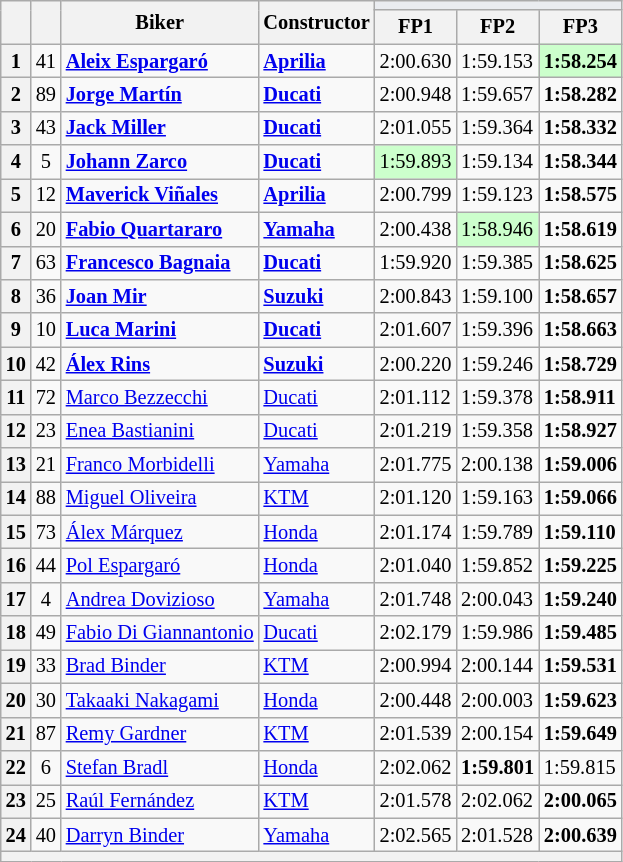<table class="wikitable sortable" style="font-size: 85%;">
<tr>
<th rowspan="2"></th>
<th rowspan="2"></th>
<th rowspan="2">Biker</th>
<th rowspan="2">Constructor</th>
<th colspan="3" style="background:#eaecf0; text-align:center;"></th>
</tr>
<tr>
<th scope="col">FP1</th>
<th scope="col">FP2</th>
<th scope="col">FP3</th>
</tr>
<tr>
<th scope="row">1</th>
<td align="center">41</td>
<td><strong> <a href='#'>Aleix Espargaró</a></strong></td>
<td><strong><a href='#'>Aprilia</a></strong></td>
<td>2:00.630</td>
<td>1:59.153</td>
<td style="background:#ccffcc;"><strong>1:58.254</strong></td>
</tr>
<tr>
<th scope="row">2</th>
<td align="center">89</td>
<td><strong> <a href='#'>Jorge Martín</a></strong></td>
<td><strong><a href='#'>Ducati</a></strong></td>
<td>2:00.948</td>
<td>1:59.657</td>
<td><strong>1:58.282</strong></td>
</tr>
<tr>
<th scope="row">3</th>
<td align="center">43</td>
<td><strong> <a href='#'>Jack Miller</a></strong></td>
<td><strong><a href='#'>Ducati</a></strong></td>
<td>2:01.055</td>
<td>1:59.364</td>
<td><strong>1:58.332</strong></td>
</tr>
<tr>
<th scope="row">4</th>
<td align="center">5</td>
<td><strong> <a href='#'>Johann Zarco</a></strong></td>
<td><strong><a href='#'>Ducati</a></strong></td>
<td style="background:#ccffcc;">1:59.893</td>
<td>1:59.134</td>
<td><strong>1:58.344</strong></td>
</tr>
<tr>
<th scope="row">5</th>
<td align="center">12</td>
<td><strong> <a href='#'>Maverick Viñales</a></strong></td>
<td><strong><a href='#'>Aprilia</a></strong></td>
<td>2:00.799</td>
<td>1:59.123</td>
<td><strong>1:58.575</strong></td>
</tr>
<tr>
<th scope="row">6</th>
<td align="center">20</td>
<td><strong> <a href='#'>Fabio Quartararo</a></strong></td>
<td><strong><a href='#'>Yamaha</a></strong></td>
<td>2:00.438</td>
<td style="background:#ccffcc;">1:58.946</td>
<td><strong>1:58.619</strong></td>
</tr>
<tr>
<th scope="row">7</th>
<td align="center">63</td>
<td><strong> <a href='#'>Francesco Bagnaia</a></strong></td>
<td><strong><a href='#'>Ducati</a></strong></td>
<td>1:59.920</td>
<td>1:59.385</td>
<td><strong>1:58.625</strong></td>
</tr>
<tr>
<th scope="row">8</th>
<td align="center">36</td>
<td><strong> <a href='#'>Joan Mir</a></strong></td>
<td><strong><a href='#'>Suzuki</a></strong></td>
<td>2:00.843</td>
<td>1:59.100</td>
<td><strong>1:58.657</strong></td>
</tr>
<tr>
<th scope="row">9</th>
<td align="center">10</td>
<td><strong> <a href='#'>Luca Marini</a></strong></td>
<td><strong><a href='#'>Ducati</a></strong></td>
<td>2:01.607</td>
<td>1:59.396</td>
<td><strong>1:58.663</strong></td>
</tr>
<tr>
<th scope="row">10</th>
<td align="center">42</td>
<td><strong> <a href='#'>Álex Rins</a></strong></td>
<td><strong><a href='#'>Suzuki</a></strong></td>
<td>2:00.220</td>
<td>1:59.246</td>
<td><strong>1:58.729</strong></td>
</tr>
<tr>
<th scope="row">11</th>
<td align="center">72</td>
<td> <a href='#'>Marco Bezzecchi</a></td>
<td><a href='#'>Ducati</a></td>
<td>2:01.112</td>
<td>1:59.378</td>
<td><strong>1:58.911</strong></td>
</tr>
<tr>
<th scope="row">12</th>
<td align="center">23</td>
<td> <a href='#'>Enea Bastianini</a></td>
<td><a href='#'>Ducati</a></td>
<td>2:01.219</td>
<td>1:59.358</td>
<td><strong>1:58.927</strong></td>
</tr>
<tr>
<th scope="row">13</th>
<td align="center">21</td>
<td> <a href='#'>Franco Morbidelli</a></td>
<td><a href='#'>Yamaha</a></td>
<td>2:01.775</td>
<td>2:00.138</td>
<td><strong>1:59.006</strong></td>
</tr>
<tr>
<th scope="row">14</th>
<td align="center">88</td>
<td> <a href='#'>Miguel Oliveira</a></td>
<td><a href='#'>KTM</a></td>
<td>2:01.120</td>
<td>1:59.163</td>
<td><strong>1:59.066</strong></td>
</tr>
<tr>
<th scope="row">15</th>
<td align="center">73</td>
<td> <a href='#'>Álex Márquez</a></td>
<td><a href='#'>Honda</a></td>
<td>2:01.174</td>
<td>1:59.789</td>
<td><strong>1:59.110</strong></td>
</tr>
<tr>
<th scope="row">16</th>
<td align="center">44</td>
<td> <a href='#'>Pol Espargaró</a></td>
<td><a href='#'>Honda</a></td>
<td>2:01.040</td>
<td>1:59.852</td>
<td><strong>1:59.225</strong></td>
</tr>
<tr>
<th scope="row">17</th>
<td align="center">4</td>
<td> <a href='#'>Andrea Dovizioso</a></td>
<td><a href='#'>Yamaha</a></td>
<td>2:01.748</td>
<td>2:00.043</td>
<td><strong>1:59.240</strong></td>
</tr>
<tr>
<th scope="row">18</th>
<td align="center">49</td>
<td> <a href='#'>Fabio Di Giannantonio</a></td>
<td><a href='#'>Ducati</a></td>
<td>2:02.179</td>
<td>1:59.986</td>
<td><strong>1:59.485</strong></td>
</tr>
<tr>
<th scope="row">19</th>
<td align="center">33</td>
<td> <a href='#'>Brad Binder</a></td>
<td><a href='#'>KTM</a></td>
<td>2:00.994</td>
<td>2:00.144</td>
<td><strong>1:59.531</strong></td>
</tr>
<tr>
<th scope="row">20</th>
<td align="center">30</td>
<td> <a href='#'>Takaaki Nakagami</a></td>
<td><a href='#'>Honda</a></td>
<td>2:00.448</td>
<td>2:00.003</td>
<td><strong>1:59.623</strong></td>
</tr>
<tr>
<th scope="row">21</th>
<td align="center">87</td>
<td> <a href='#'>Remy Gardner</a></td>
<td><a href='#'>KTM</a></td>
<td>2:01.539</td>
<td>2:00.154</td>
<td><strong>1:59.649</strong></td>
</tr>
<tr>
<th scope="row">22</th>
<td align="center">6</td>
<td> <a href='#'>Stefan Bradl</a></td>
<td><a href='#'>Honda</a></td>
<td>2:02.062</td>
<td><strong>1:59.801</strong></td>
<td>1:59.815</td>
</tr>
<tr>
<th scope="row">23</th>
<td align="center">25</td>
<td> <a href='#'>Raúl Fernández</a></td>
<td><a href='#'>KTM</a></td>
<td>2:01.578</td>
<td>2:02.062</td>
<td><strong>2:00.065</strong></td>
</tr>
<tr>
<th scope="row">24</th>
<td align="center">40</td>
<td> <a href='#'>Darryn Binder</a></td>
<td><a href='#'>Yamaha</a></td>
<td>2:02.565</td>
<td>2:01.528</td>
<td><strong>2:00.639</strong></td>
</tr>
<tr>
<th colspan="7"></th>
</tr>
</table>
